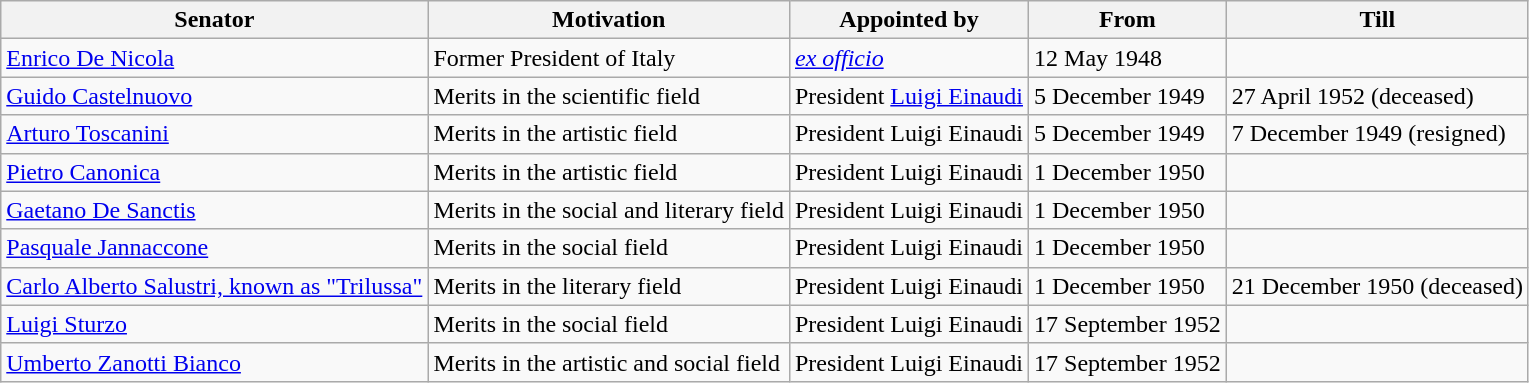<table class="wikitable">
<tr>
<th>Senator</th>
<th>Motivation</th>
<th>Appointed by</th>
<th>From</th>
<th>Till</th>
</tr>
<tr>
<td><a href='#'>Enrico De Nicola</a></td>
<td>Former President of Italy</td>
<td><em><a href='#'>ex officio</a></em></td>
<td>12 May 1948</td>
<td></td>
</tr>
<tr>
<td><a href='#'>Guido Castelnuovo</a></td>
<td>Merits in the scientific field</td>
<td>President <a href='#'>Luigi Einaudi</a></td>
<td>5 December 1949</td>
<td>27 April 1952 (deceased)</td>
</tr>
<tr>
<td><a href='#'>Arturo Toscanini</a></td>
<td>Merits in the artistic field</td>
<td>President Luigi Einaudi</td>
<td>5 December 1949</td>
<td>7 December 1949 (resigned)</td>
</tr>
<tr>
<td><a href='#'>Pietro Canonica</a></td>
<td>Merits in the artistic field</td>
<td>President Luigi Einaudi</td>
<td>1 December 1950</td>
<td></td>
</tr>
<tr>
<td><a href='#'>Gaetano De Sanctis</a></td>
<td>Merits in the social and literary field</td>
<td>President Luigi Einaudi</td>
<td>1 December 1950</td>
<td></td>
</tr>
<tr>
<td><a href='#'>Pasquale Jannaccone</a></td>
<td>Merits in the social field</td>
<td>President Luigi Einaudi</td>
<td>1 December 1950</td>
<td></td>
</tr>
<tr>
<td><a href='#'>Carlo Alberto Salustri, known as "Trilussa"</a></td>
<td>Merits in the literary field</td>
<td>President Luigi Einaudi</td>
<td>1 December 1950</td>
<td>21 December 1950 (deceased)</td>
</tr>
<tr>
<td><a href='#'>Luigi Sturzo</a></td>
<td>Merits in the social field</td>
<td>President Luigi Einaudi</td>
<td>17 September 1952</td>
<td></td>
</tr>
<tr>
<td><a href='#'>Umberto Zanotti Bianco</a></td>
<td>Merits in the artistic and social field</td>
<td>President Luigi Einaudi</td>
<td>17 September 1952</td>
<td></td>
</tr>
</table>
